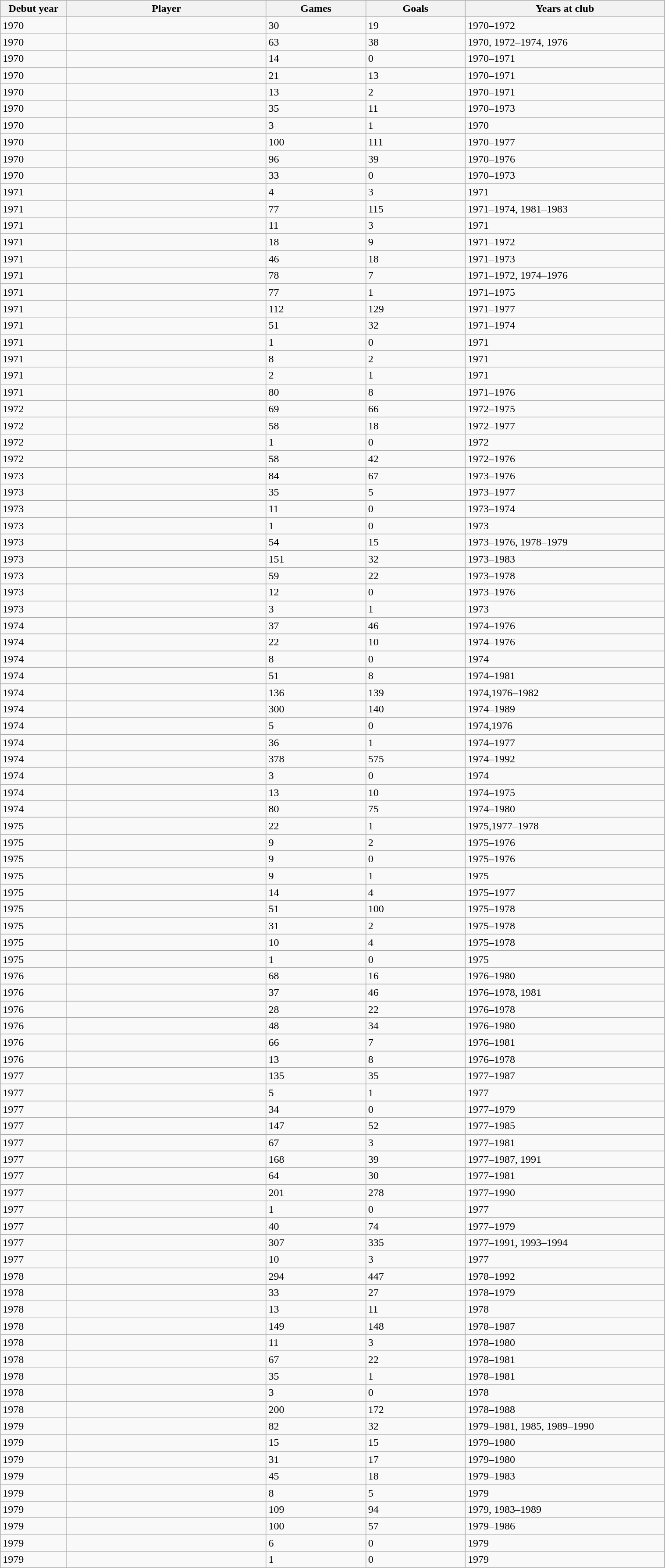<table class="wikitable sortable" style="width:80%;">
<tr>
<th style="width=10%">Debut year</th>
<th style="width:30%">Player</th>
<th style="width:15%">Games</th>
<th style="width:15%">Goals</th>
<th style="width:30%">Years at club</th>
</tr>
<tr>
<td>1970</td>
<td></td>
<td>30</td>
<td>19</td>
<td>1970–1972</td>
</tr>
<tr>
<td>1970</td>
<td></td>
<td>63</td>
<td>38</td>
<td>1970, 1972–1974, 1976</td>
</tr>
<tr>
<td>1970</td>
<td></td>
<td>14</td>
<td>0</td>
<td>1970–1971</td>
</tr>
<tr>
<td>1970</td>
<td></td>
<td>21</td>
<td>13</td>
<td>1970–1971</td>
</tr>
<tr>
<td>1970</td>
<td></td>
<td>13</td>
<td>2</td>
<td>1970–1971</td>
</tr>
<tr>
<td>1970</td>
<td></td>
<td>35</td>
<td>11</td>
<td>1970–1973</td>
</tr>
<tr>
<td>1970</td>
<td></td>
<td>3</td>
<td>1</td>
<td>1970</td>
</tr>
<tr>
<td>1970</td>
<td></td>
<td>100</td>
<td>111</td>
<td>1970–1977</td>
</tr>
<tr>
<td>1970</td>
<td></td>
<td>96</td>
<td>39</td>
<td>1970–1976</td>
</tr>
<tr>
<td>1970</td>
<td></td>
<td>33</td>
<td>0</td>
<td>1970–1973</td>
</tr>
<tr>
<td>1971</td>
<td></td>
<td>4</td>
<td>3</td>
<td>1971</td>
</tr>
<tr>
<td>1971</td>
<td></td>
<td>77</td>
<td>115</td>
<td>1971–1974, 1981–1983</td>
</tr>
<tr>
<td>1971</td>
<td></td>
<td>11</td>
<td>3</td>
<td>1971</td>
</tr>
<tr>
<td>1971</td>
<td></td>
<td>18</td>
<td>9</td>
<td>1971–1972</td>
</tr>
<tr>
<td>1971</td>
<td></td>
<td>46</td>
<td>18</td>
<td>1971–1973</td>
</tr>
<tr>
<td>1971</td>
<td></td>
<td>78</td>
<td>7</td>
<td>1971–1972, 1974–1976</td>
</tr>
<tr>
<td>1971</td>
<td></td>
<td>77</td>
<td>1</td>
<td>1971–1975</td>
</tr>
<tr>
<td>1971</td>
<td></td>
<td>112</td>
<td>129</td>
<td>1971–1977</td>
</tr>
<tr>
<td>1971</td>
<td></td>
<td>51</td>
<td>32</td>
<td>1971–1974</td>
</tr>
<tr>
<td>1971</td>
<td></td>
<td>1</td>
<td>0</td>
<td>1971</td>
</tr>
<tr>
<td>1971</td>
<td></td>
<td>8</td>
<td>2</td>
<td>1971</td>
</tr>
<tr>
<td>1971</td>
<td></td>
<td>2</td>
<td>1</td>
<td>1971</td>
</tr>
<tr>
<td>1971</td>
<td></td>
<td>80</td>
<td>8</td>
<td>1971–1976</td>
</tr>
<tr>
<td>1972</td>
<td></td>
<td>69</td>
<td>66</td>
<td>1972–1975</td>
</tr>
<tr>
<td>1972</td>
<td></td>
<td>58</td>
<td>18</td>
<td>1972–1977</td>
</tr>
<tr>
<td>1972</td>
<td></td>
<td>1</td>
<td>0</td>
<td>1972</td>
</tr>
<tr>
<td>1972</td>
<td></td>
<td>58</td>
<td>42</td>
<td>1972–1976</td>
</tr>
<tr>
<td>1973</td>
<td></td>
<td>84</td>
<td>67</td>
<td>1973–1976</td>
</tr>
<tr>
<td>1973</td>
<td></td>
<td>35</td>
<td>5</td>
<td>1973–1977</td>
</tr>
<tr>
<td>1973</td>
<td></td>
<td>11</td>
<td>0</td>
<td>1973–1974</td>
</tr>
<tr>
<td>1973</td>
<td></td>
<td>1</td>
<td>0</td>
<td>1973</td>
</tr>
<tr>
<td>1973</td>
<td></td>
<td>54</td>
<td>15</td>
<td>1973–1976, 1978–1979</td>
</tr>
<tr>
<td>1973</td>
<td></td>
<td>151</td>
<td>32</td>
<td>1973–1983</td>
</tr>
<tr>
<td>1973</td>
<td></td>
<td>59</td>
<td>22</td>
<td>1973–1978</td>
</tr>
<tr>
<td>1973</td>
<td></td>
<td>12</td>
<td>0</td>
<td>1973–1976</td>
</tr>
<tr>
<td>1973</td>
<td></td>
<td>3</td>
<td>1</td>
<td>1973</td>
</tr>
<tr>
<td>1974</td>
<td></td>
<td>37</td>
<td>46</td>
<td>1974–1976</td>
</tr>
<tr>
<td>1974</td>
<td></td>
<td>22</td>
<td>10</td>
<td>1974–1976</td>
</tr>
<tr>
<td>1974</td>
<td></td>
<td>8</td>
<td>0</td>
<td>1974</td>
</tr>
<tr>
<td>1974</td>
<td></td>
<td>51</td>
<td>8</td>
<td>1974–1981</td>
</tr>
<tr>
<td>1974</td>
<td></td>
<td>136</td>
<td>139</td>
<td>1974,1976–1982</td>
</tr>
<tr>
<td>1974</td>
<td></td>
<td>300</td>
<td>140</td>
<td>1974–1989</td>
</tr>
<tr>
<td>1974</td>
<td></td>
<td>5</td>
<td>0</td>
<td>1974,1976</td>
</tr>
<tr>
<td>1974</td>
<td></td>
<td>36</td>
<td>1</td>
<td>1974–1977</td>
</tr>
<tr>
<td>1974</td>
<td></td>
<td>378</td>
<td>575</td>
<td>1974–1992</td>
</tr>
<tr>
<td>1974</td>
<td></td>
<td>3</td>
<td>0</td>
<td>1974</td>
</tr>
<tr>
<td>1974</td>
<td></td>
<td>13</td>
<td>10</td>
<td>1974–1975</td>
</tr>
<tr>
<td>1974</td>
<td></td>
<td>80</td>
<td>75</td>
<td>1974–1980</td>
</tr>
<tr>
<td>1975</td>
<td></td>
<td>22</td>
<td>1</td>
<td>1975,1977–1978</td>
</tr>
<tr>
<td>1975</td>
<td></td>
<td>9</td>
<td>2</td>
<td>1975–1976</td>
</tr>
<tr>
<td>1975</td>
<td></td>
<td>9</td>
<td>0</td>
<td>1975–1976</td>
</tr>
<tr>
<td>1975</td>
<td></td>
<td>9</td>
<td>1</td>
<td>1975</td>
</tr>
<tr>
<td>1975</td>
<td></td>
<td>14</td>
<td>4</td>
<td>1975–1977</td>
</tr>
<tr>
<td>1975</td>
<td></td>
<td>51</td>
<td>100</td>
<td>1975–1978</td>
</tr>
<tr>
<td>1975</td>
<td></td>
<td>31</td>
<td>2</td>
<td>1975–1978</td>
</tr>
<tr>
<td>1975</td>
<td></td>
<td>10</td>
<td>4</td>
<td>1975–1978</td>
</tr>
<tr>
<td>1975</td>
<td></td>
<td>1</td>
<td>0</td>
<td>1975</td>
</tr>
<tr>
<td>1976</td>
<td></td>
<td>68</td>
<td>16</td>
<td>1976–1980</td>
</tr>
<tr>
<td>1976</td>
<td></td>
<td>37</td>
<td>46</td>
<td>1976–1978, 1981</td>
</tr>
<tr>
<td>1976</td>
<td></td>
<td>28</td>
<td>22</td>
<td>1976–1978</td>
</tr>
<tr>
<td>1976</td>
<td></td>
<td>48</td>
<td>34</td>
<td>1976–1980</td>
</tr>
<tr>
<td>1976</td>
<td></td>
<td>66</td>
<td>7</td>
<td>1976–1981</td>
</tr>
<tr>
<td>1976</td>
<td></td>
<td>13</td>
<td>8</td>
<td>1976–1978</td>
</tr>
<tr>
<td>1977</td>
<td></td>
<td>135</td>
<td>35</td>
<td>1977–1987</td>
</tr>
<tr>
<td>1977</td>
<td></td>
<td>5</td>
<td>1</td>
<td>1977</td>
</tr>
<tr>
<td>1977</td>
<td></td>
<td>34</td>
<td>0</td>
<td>1977–1979</td>
</tr>
<tr>
<td>1977</td>
<td></td>
<td>147</td>
<td>52</td>
<td>1977–1985</td>
</tr>
<tr>
<td>1977</td>
<td></td>
<td>67</td>
<td>3</td>
<td>1977–1981</td>
</tr>
<tr>
<td>1977</td>
<td></td>
<td>168</td>
<td>39</td>
<td>1977–1987, 1991</td>
</tr>
<tr>
<td>1977</td>
<td></td>
<td>64</td>
<td>30</td>
<td>1977–1981</td>
</tr>
<tr>
<td>1977</td>
<td></td>
<td>201</td>
<td>278</td>
<td>1977–1990</td>
</tr>
<tr>
<td>1977</td>
<td></td>
<td>1</td>
<td>0</td>
<td>1977</td>
</tr>
<tr>
<td>1977</td>
<td></td>
<td>40</td>
<td>74</td>
<td>1977–1979</td>
</tr>
<tr>
<td>1977</td>
<td></td>
<td>307</td>
<td>335</td>
<td>1977–1991, 1993–1994</td>
</tr>
<tr>
<td>1977</td>
<td></td>
<td>10</td>
<td>3</td>
<td>1977</td>
</tr>
<tr>
<td>1978</td>
<td></td>
<td>294</td>
<td>447</td>
<td>1978–1992</td>
</tr>
<tr>
<td>1978</td>
<td></td>
<td>33</td>
<td>27</td>
<td>1978–1979</td>
</tr>
<tr>
<td>1978</td>
<td></td>
<td>13</td>
<td>11</td>
<td>1978</td>
</tr>
<tr>
<td>1978</td>
<td></td>
<td>149</td>
<td>148</td>
<td>1978–1987</td>
</tr>
<tr>
<td>1978</td>
<td></td>
<td>11</td>
<td>3</td>
<td>1978–1980</td>
</tr>
<tr>
<td>1978</td>
<td></td>
<td>67</td>
<td>22</td>
<td>1978–1981</td>
</tr>
<tr>
<td>1978</td>
<td></td>
<td>35</td>
<td>1</td>
<td>1978–1981</td>
</tr>
<tr>
<td>1978</td>
<td></td>
<td>3</td>
<td>0</td>
<td>1978</td>
</tr>
<tr>
<td>1978</td>
<td></td>
<td>200</td>
<td>172</td>
<td>1978–1988</td>
</tr>
<tr>
<td>1979</td>
<td></td>
<td>82</td>
<td>32</td>
<td>1979–1981, 1985, 1989–1990</td>
</tr>
<tr>
<td>1979</td>
<td></td>
<td>15</td>
<td>15</td>
<td>1979–1980</td>
</tr>
<tr>
<td>1979</td>
<td></td>
<td>31</td>
<td>17</td>
<td>1979–1980</td>
</tr>
<tr>
<td>1979</td>
<td></td>
<td>45</td>
<td>18</td>
<td>1979–1983</td>
</tr>
<tr>
<td>1979</td>
<td></td>
<td>8</td>
<td>5</td>
<td>1979</td>
</tr>
<tr>
<td>1979</td>
<td></td>
<td>109</td>
<td>94</td>
<td>1979, 1983–1989</td>
</tr>
<tr>
<td>1979</td>
<td></td>
<td>100</td>
<td>57</td>
<td>1979–1986</td>
</tr>
<tr>
<td>1979</td>
<td></td>
<td>6</td>
<td>0</td>
<td>1979</td>
</tr>
<tr>
<td>1979</td>
<td></td>
<td>1</td>
<td>0</td>
<td>1979</td>
</tr>
</table>
